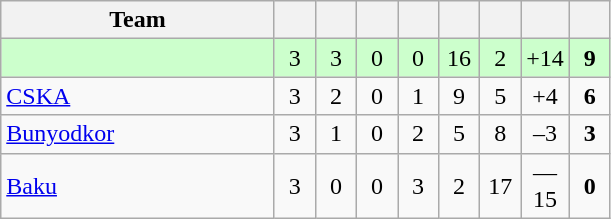<table class="wikitable" style="text-align:center;">
<tr>
<th width=175>Team</th>
<th width=20></th>
<th width=20></th>
<th width=20></th>
<th width=20></th>
<th width=20></th>
<th width=20></th>
<th width=20></th>
<th width=20></th>
</tr>
<tr bgcolor=ccffcc>
<td align="left"></td>
<td>3</td>
<td>3</td>
<td>0</td>
<td>0</td>
<td>16</td>
<td>2</td>
<td>+14</td>
<td><strong>9</strong></td>
</tr>
<tr>
<td align="left"> <a href='#'>CSKA</a></td>
<td>3</td>
<td>2</td>
<td>0</td>
<td>1</td>
<td>9</td>
<td>5</td>
<td>+4</td>
<td><strong>6</strong></td>
</tr>
<tr>
<td align="left"> <a href='#'>Bunyodkor</a></td>
<td>3</td>
<td>1</td>
<td>0</td>
<td>2</td>
<td>5</td>
<td>8</td>
<td>–3</td>
<td><strong>3</strong></td>
</tr>
<tr>
<td align="left"> <a href='#'>Baku</a></td>
<td>3</td>
<td>0</td>
<td>0</td>
<td>3</td>
<td>2</td>
<td>17</td>
<td>—15</td>
<td><strong>0</strong></td>
</tr>
</table>
